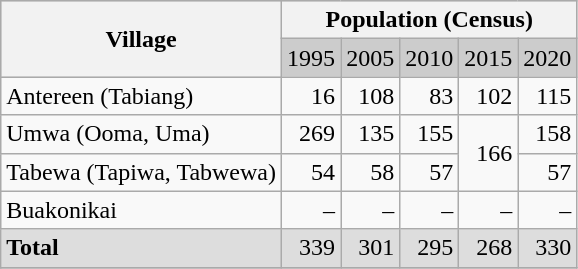<table class="wikitable">
<tr style="background: #cccccc;">
<th rowspan="2" align ="left">Village</th>
<th colspan="5" align="center">Population (Census)</th>
</tr>
<tr style="background: #cccccc;">
<td align="right">1995</td>
<td align="right">2005</td>
<td align="right">2010</td>
<td align="right">2015</td>
<td align="right">2020</td>
</tr>
<tr>
<td>Antereen (Tabiang)</td>
<td align="right">16</td>
<td align="right">108</td>
<td align="right">83</td>
<td align="right">102</td>
<td align="right">115</td>
</tr>
<tr>
<td>Umwa (Ooma, Uma)</td>
<td align="right">269</td>
<td align="right">135</td>
<td align="right">155</td>
<td rowspan="2" align="right">166</td>
<td align="right">158</td>
</tr>
<tr>
<td>Tabewa (Tapiwa, Tabwewa)</td>
<td align="right">54</td>
<td align="right">58</td>
<td align="right">57</td>
<td align="right">57</td>
</tr>
<tr>
<td>Buakonikai</td>
<td align="right">–</td>
<td align="right">–</td>
<td align="right">–</td>
<td align="right">–</td>
<td align="right">–</td>
</tr>
<tr style="background: #dddddd;">
<td><strong>Total</strong></td>
<td align="right">339</td>
<td align="right">301</td>
<td align="right">295</td>
<td align="right">268</td>
<td align="right">330</td>
</tr>
<tr>
</tr>
</table>
